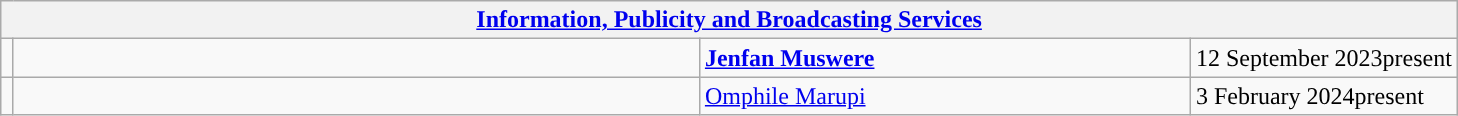<table class="wikitable">
<tr>
<th colspan="4"><a href='#'>Information, Publicity and Broadcasting Services</a></th>
</tr>
<tr>
<td style="width: 1px; background: "></td>
<td style="width: 450px;"></td>
<td style="width: 320px;"> <strong><a href='#'>Jenfan Muswere</a></strong></td>
<td>12 September 2023present</td>
</tr>
<tr>
<td style="width: 1px; background: "></td>
<td style="width: 450px;"></td>
<td style="width: 320px;"> <a href='#'>Omphile Marupi</a></td>
<td>3 February 2024present</td>
</tr>
</table>
